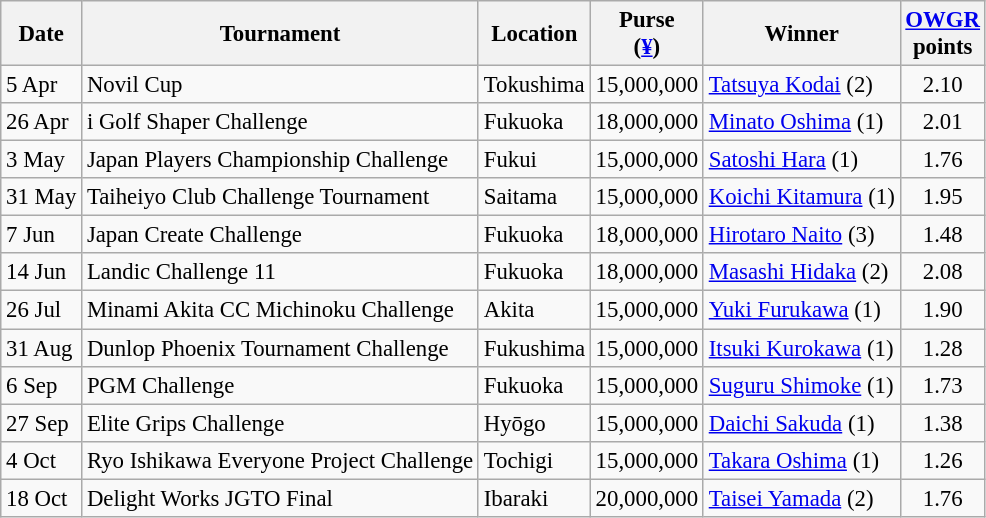<table class="wikitable" style="font-size:95%">
<tr>
<th>Date</th>
<th>Tournament</th>
<th>Location</th>
<th>Purse<br>(<a href='#'>¥</a>)</th>
<th>Winner</th>
<th><a href='#'>OWGR</a><br>points</th>
</tr>
<tr>
<td>5 Apr</td>
<td>Novil Cup</td>
<td>Tokushima</td>
<td align=right>15,000,000</td>
<td> <a href='#'>Tatsuya Kodai</a> (2)</td>
<td align=center>2.10</td>
</tr>
<tr>
<td>26 Apr</td>
<td>i Golf Shaper Challenge</td>
<td>Fukuoka</td>
<td align=right>18,000,000</td>
<td> <a href='#'>Minato Oshima</a> (1)</td>
<td align=center>2.01</td>
</tr>
<tr>
<td>3 May</td>
<td>Japan Players Championship Challenge</td>
<td>Fukui</td>
<td align=right>15,000,000</td>
<td> <a href='#'>Satoshi Hara</a> (1)</td>
<td align=center>1.76</td>
</tr>
<tr>
<td>31 May</td>
<td>Taiheiyo Club Challenge Tournament</td>
<td>Saitama</td>
<td align=right>15,000,000</td>
<td> <a href='#'>Koichi Kitamura</a> (1)</td>
<td align=center>1.95</td>
</tr>
<tr>
<td>7 Jun</td>
<td>Japan Create Challenge</td>
<td>Fukuoka</td>
<td align=right>18,000,000</td>
<td> <a href='#'>Hirotaro Naito</a> (3)</td>
<td align=center>1.48</td>
</tr>
<tr>
<td>14 Jun</td>
<td>Landic Challenge 11</td>
<td>Fukuoka</td>
<td align=right>18,000,000</td>
<td> <a href='#'>Masashi Hidaka</a> (2)</td>
<td align=center>2.08</td>
</tr>
<tr>
<td>26 Jul</td>
<td>Minami Akita CC Michinoku Challenge</td>
<td>Akita</td>
<td align=right>15,000,000</td>
<td> <a href='#'>Yuki Furukawa</a> (1)</td>
<td align=center>1.90</td>
</tr>
<tr>
<td>31 Aug</td>
<td>Dunlop Phoenix Tournament Challenge</td>
<td>Fukushima</td>
<td align=right>15,000,000</td>
<td> <a href='#'>Itsuki Kurokawa</a> (1)</td>
<td align=center>1.28</td>
</tr>
<tr>
<td>6 Sep</td>
<td>PGM Challenge</td>
<td>Fukuoka</td>
<td align=right>15,000,000</td>
<td> <a href='#'>Suguru Shimoke</a> (1)</td>
<td align=center>1.73</td>
</tr>
<tr>
<td>27 Sep</td>
<td>Elite Grips Challenge</td>
<td>Hyōgo</td>
<td align=right>15,000,000</td>
<td> <a href='#'>Daichi Sakuda</a> (1)</td>
<td align=center>1.38</td>
</tr>
<tr>
<td>4 Oct</td>
<td>Ryo Ishikawa Everyone Project Challenge</td>
<td>Tochigi</td>
<td align=right>15,000,000</td>
<td> <a href='#'>Takara Oshima</a> (1)</td>
<td align=center>1.26</td>
</tr>
<tr>
<td>18 Oct</td>
<td>Delight Works JGTO Final</td>
<td>Ibaraki</td>
<td align=right>20,000,000</td>
<td> <a href='#'>Taisei Yamada</a> (2)</td>
<td align=center>1.76</td>
</tr>
</table>
